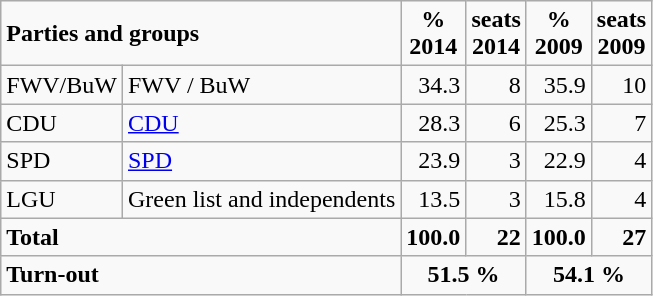<table class="wikitable">
<tr>
<td colspan="2"><strong>Parties and groups</strong></td>
<td align="center"><strong>%<br>2014</strong></td>
<td align="center"><strong>seats<br>2014</strong></td>
<td align="center"><strong>%<br>2009</strong></td>
<td align="Center"><strong>seats<br>2009</strong></td>
</tr>
<tr --->
<td>FWV/BuW</td>
<td>FWV / BuW</td>
<td align="right">34.3</td>
<td align="right">8</td>
<td align="right">35.9</td>
<td align="right">10</td>
</tr>
<tr --->
<td>CDU</td>
<td><a href='#'>CDU</a></td>
<td align="right">28.3</td>
<td align="right">6</td>
<td align="right">25.3</td>
<td align="right">7</td>
</tr>
<tr --->
<td>SPD</td>
<td><a href='#'>SPD</a></td>
<td align="right">23.9</td>
<td align="right">3</td>
<td align="right">22.9</td>
<td align="right">4</td>
</tr>
<tr --->
<td>LGU</td>
<td>Green list and independents</td>
<td align="right">13.5</td>
<td align="right">3</td>
<td align="right">15.8</td>
<td align="right">4</td>
</tr>
<tr --->
<td colspan="2"><strong>Total</strong></td>
<td align="right"><strong>100.0</strong></td>
<td align="right"><strong>22</strong></td>
<td align="right"><strong>100.0</strong></td>
<td align="right"><strong>27</strong></td>
</tr>
<tr -- class="hintergrundfarbe5">
<td colspan="2"><strong>Turn-out</strong></td>
<td colspan="2" align="center"><strong>51.5 %</strong></td>
<td colspan="2" align="center"><strong>54.1 %</strong></td>
</tr>
</table>
